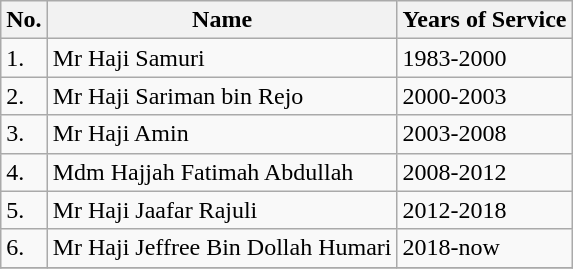<table class="wikitable" style="margin-left:3em; margin-right:auto; text-align:left">
<tr>
<th>No.</th>
<th>Name</th>
<th>Years of Service</th>
</tr>
<tr>
<td>1.</td>
<td>Mr Haji Samuri</td>
<td>1983-2000</td>
</tr>
<tr>
<td>2.</td>
<td>Mr Haji Sariman bin Rejo</td>
<td>2000-2003</td>
</tr>
<tr>
<td>3.</td>
<td>Mr Haji Amin</td>
<td>2003-2008</td>
</tr>
<tr>
<td>4.</td>
<td>Mdm Hajjah Fatimah Abdullah</td>
<td>2008-2012</td>
</tr>
<tr>
<td>5.</td>
<td>Mr Haji Jaafar Rajuli</td>
<td>2012-2018</td>
</tr>
<tr>
<td>6.</td>
<td>Mr Haji Jeffree Bin Dollah Humari</td>
<td>2018-now</td>
</tr>
<tr>
</tr>
</table>
